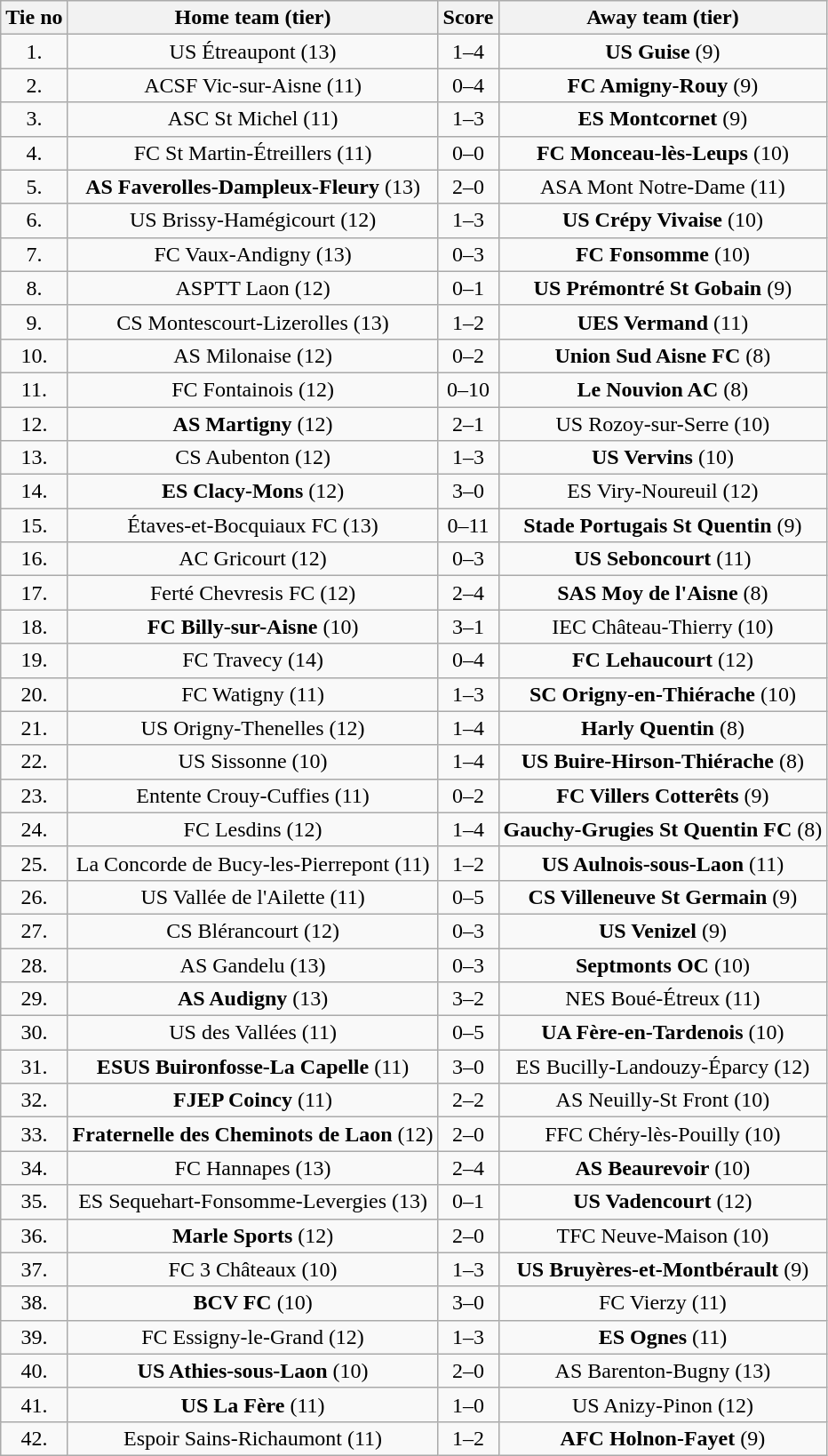<table class="wikitable" style="text-align: center">
<tr>
<th>Tie no</th>
<th>Home team (tier)</th>
<th>Score</th>
<th>Away team (tier)</th>
</tr>
<tr>
<td>1.</td>
<td>US Étreaupont (13)</td>
<td>1–4</td>
<td><strong>US Guise</strong> (9)</td>
</tr>
<tr>
<td>2.</td>
<td>ACSF Vic-sur-Aisne (11)</td>
<td>0–4</td>
<td><strong>FC Amigny-Rouy</strong> (9)</td>
</tr>
<tr>
<td>3.</td>
<td>ASC St Michel (11)</td>
<td>1–3</td>
<td><strong>ES Montcornet</strong> (9)</td>
</tr>
<tr>
<td>4.</td>
<td>FC St Martin-Étreillers (11)</td>
<td>0–0 </td>
<td><strong>FC Monceau-lès-Leups</strong> (10)</td>
</tr>
<tr>
<td>5.</td>
<td><strong>AS Faverolles-Dampleux-Fleury</strong> (13)</td>
<td>2–0</td>
<td>ASA Mont Notre-Dame (11)</td>
</tr>
<tr>
<td>6.</td>
<td>US Brissy-Hamégicourt (12)</td>
<td>1–3</td>
<td><strong>US Crépy Vivaise</strong> (10)</td>
</tr>
<tr>
<td>7.</td>
<td>FC Vaux-Andigny (13)</td>
<td>0–3</td>
<td><strong>FC Fonsomme</strong> (10)</td>
</tr>
<tr>
<td>8.</td>
<td>ASPTT Laon (12)</td>
<td>0–1</td>
<td><strong>US Prémontré St Gobain</strong> (9)</td>
</tr>
<tr>
<td>9.</td>
<td>CS Montescourt-Lizerolles (13)</td>
<td>1–2</td>
<td><strong>UES Vermand</strong> (11)</td>
</tr>
<tr>
<td>10.</td>
<td>AS Milonaise (12)</td>
<td>0–2</td>
<td><strong>Union Sud Aisne FC</strong> (8)</td>
</tr>
<tr>
<td>11.</td>
<td>FC Fontainois (12)</td>
<td>0–10</td>
<td><strong>Le Nouvion AC</strong> (8)</td>
</tr>
<tr>
<td>12.</td>
<td><strong>AS Martigny</strong> (12)</td>
<td>2–1</td>
<td>US Rozoy-sur-Serre (10)</td>
</tr>
<tr>
<td>13.</td>
<td>CS Aubenton (12)</td>
<td>1–3</td>
<td><strong>US Vervins</strong> (10)</td>
</tr>
<tr>
<td>14.</td>
<td><strong>ES Clacy-Mons</strong> (12)</td>
<td>3–0</td>
<td>ES Viry-Noureuil (12)</td>
</tr>
<tr>
<td>15.</td>
<td>Étaves-et-Bocquiaux FC (13)</td>
<td>0–11</td>
<td><strong>Stade Portugais St Quentin</strong> (9)</td>
</tr>
<tr>
<td>16.</td>
<td>AC Gricourt (12)</td>
<td>0–3 </td>
<td><strong>US Seboncourt</strong> (11)</td>
</tr>
<tr>
<td>17.</td>
<td>Ferté Chevresis FC (12)</td>
<td>2–4</td>
<td><strong>SAS Moy de l'Aisne</strong> (8)</td>
</tr>
<tr>
<td>18.</td>
<td><strong>FC Billy-sur-Aisne</strong> (10)</td>
<td>3–1</td>
<td>IEC Château-Thierry (10)</td>
</tr>
<tr>
<td>19.</td>
<td>FC Travecy (14)</td>
<td>0–4</td>
<td><strong>FC Lehaucourt</strong> (12)</td>
</tr>
<tr>
<td>20.</td>
<td>FC Watigny (11)</td>
<td>1–3</td>
<td><strong>SC Origny-en-Thiérache</strong> (10)</td>
</tr>
<tr>
<td>21.</td>
<td>US Origny-Thenelles (12)</td>
<td>1–4</td>
<td><strong>Harly Quentin</strong> (8)</td>
</tr>
<tr>
<td>22.</td>
<td>US Sissonne (10)</td>
<td>1–4</td>
<td><strong>US Buire-Hirson-Thiérache</strong> (8)</td>
</tr>
<tr>
<td>23.</td>
<td>Entente Crouy-Cuffies (11)</td>
<td>0–2</td>
<td><strong>FC Villers Cotterêts</strong> (9)</td>
</tr>
<tr>
<td>24.</td>
<td>FC Lesdins (12)</td>
<td>1–4</td>
<td><strong>Gauchy-Grugies St Quentin FC</strong> (8)</td>
</tr>
<tr>
<td>25.</td>
<td>La Concorde de Bucy-les-Pierrepont (11)</td>
<td>1–2</td>
<td><strong>US Aulnois-sous-Laon</strong> (11)</td>
</tr>
<tr>
<td>26.</td>
<td>US Vallée de l'Ailette (11)</td>
<td>0–5</td>
<td><strong>CS Villeneuve St Germain</strong> (9)</td>
</tr>
<tr>
<td>27.</td>
<td>CS Blérancourt (12)</td>
<td>0–3</td>
<td><strong>US Venizel</strong> (9)</td>
</tr>
<tr>
<td>28.</td>
<td>AS Gandelu (13)</td>
<td>0–3</td>
<td><strong>Septmonts OC</strong> (10)</td>
</tr>
<tr>
<td>29.</td>
<td><strong>AS Audigny</strong> (13)</td>
<td>3–2</td>
<td>NES Boué-Étreux (11)</td>
</tr>
<tr>
<td>30.</td>
<td>US des Vallées (11)</td>
<td>0–5</td>
<td><strong>UA Fère-en-Tardenois</strong> (10)</td>
</tr>
<tr>
<td>31.</td>
<td><strong>ESUS Buironfosse-La Capelle</strong> (11)</td>
<td>3–0</td>
<td>ES Bucilly-Landouzy-Éparcy (12)</td>
</tr>
<tr>
<td>32.</td>
<td><strong>FJEP Coincy</strong> (11)</td>
<td>2–2 </td>
<td>AS Neuilly-St Front (10)</td>
</tr>
<tr>
<td>33.</td>
<td><strong>Fraternelle des Cheminots de Laon</strong> (12)</td>
<td>2–0</td>
<td>FFC Chéry-lès-Pouilly (10)</td>
</tr>
<tr>
<td>34.</td>
<td>FC Hannapes (13)</td>
<td>2–4</td>
<td><strong>AS Beaurevoir</strong> (10)</td>
</tr>
<tr>
<td>35.</td>
<td>ES Sequehart-Fonsomme-Levergies (13)</td>
<td>0–1</td>
<td><strong>US Vadencourt</strong> (12)</td>
</tr>
<tr>
<td>36.</td>
<td><strong>Marle Sports </strong>(12)</td>
<td>2–0 </td>
<td>TFC Neuve-Maison (10)</td>
</tr>
<tr>
<td>37.</td>
<td>FC 3 Châteaux (10)</td>
<td>1–3 </td>
<td><strong>US Bruyères-et-Montbérault</strong> (9)</td>
</tr>
<tr>
<td>38.</td>
<td><strong>BCV FC</strong> (10)</td>
<td>3–0</td>
<td>FC Vierzy (11)</td>
</tr>
<tr>
<td>39.</td>
<td>FC Essigny-le-Grand (12)</td>
<td>1–3</td>
<td><strong>ES Ognes</strong> (11)</td>
</tr>
<tr>
<td>40.</td>
<td><strong>US Athies-sous-Laon</strong> (10)</td>
<td>2–0</td>
<td>AS Barenton-Bugny (13)</td>
</tr>
<tr>
<td>41.</td>
<td><strong>US La Fère</strong> (11)</td>
<td>1–0</td>
<td>US Anizy-Pinon (12)</td>
</tr>
<tr>
<td>42.</td>
<td>Espoir Sains-Richaumont (11)</td>
<td>1–2</td>
<td><strong>AFC Holnon-Fayet</strong> (9)</td>
</tr>
</table>
